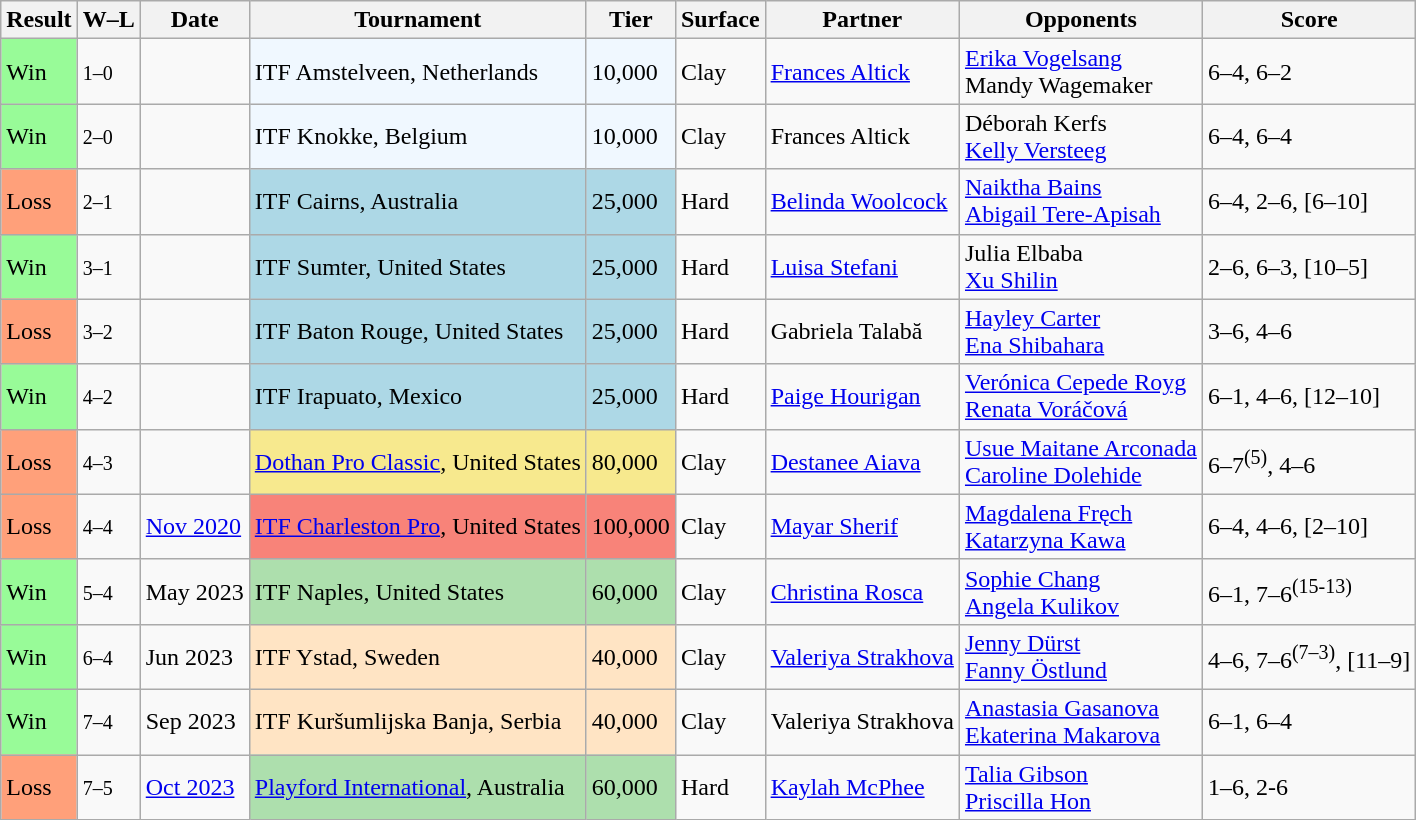<table class="sortable wikitable nowrap">
<tr>
<th>Result</th>
<th class="unsortable">W–L</th>
<th>Date</th>
<th>Tournament</th>
<th>Tier</th>
<th>Surface</th>
<th>Partner</th>
<th>Opponents</th>
<th class="unsortable">Score</th>
</tr>
<tr>
<td style="background:#98fb98;">Win</td>
<td><small>1–0</small></td>
<td></td>
<td style="background:#f0f8ff;">ITF Amstelveen, Netherlands</td>
<td style="background:#f0f8ff;">10,000</td>
<td>Clay</td>
<td> <a href='#'>Frances Altick</a></td>
<td> <a href='#'>Erika Vogelsang</a> <br>  Mandy Wagemaker</td>
<td>6–4, 6–2</td>
</tr>
<tr>
<td style="background:#98fb98;">Win</td>
<td><small>2–0</small></td>
<td></td>
<td style="background:#f0f8ff;">ITF Knokke, Belgium</td>
<td style="background:#f0f8ff;">10,000</td>
<td>Clay</td>
<td> Frances Altick</td>
<td> Déborah Kerfs <br>  <a href='#'>Kelly Versteeg</a></td>
<td>6–4, 6–4</td>
</tr>
<tr>
<td style="background:#ffa07a;">Loss</td>
<td><small>2–1</small></td>
<td></td>
<td style="background:lightblue">ITF Cairns, Australia</td>
<td style="background:lightblue">25,000</td>
<td>Hard</td>
<td> <a href='#'>Belinda Woolcock</a></td>
<td> <a href='#'>Naiktha Bains</a> <br>  <a href='#'>Abigail Tere-Apisah</a></td>
<td>6–4, 2–6, [6–10]</td>
</tr>
<tr>
<td style="background:#98fb98;">Win</td>
<td><small>3–1</small></td>
<td></td>
<td style="background:lightblue">ITF Sumter, United States</td>
<td style="background:lightblue">25,000</td>
<td>Hard</td>
<td> <a href='#'>Luisa Stefani</a></td>
<td> Julia Elbaba <br>  <a href='#'>Xu Shilin</a></td>
<td>2–6, 6–3, [10–5]</td>
</tr>
<tr>
<td style="background:#ffa07a;">Loss</td>
<td><small>3–2</small></td>
<td></td>
<td style="background:lightblue">ITF Baton Rouge, United States</td>
<td style="background:lightblue">25,000</td>
<td>Hard</td>
<td> Gabriela Talabă</td>
<td> <a href='#'>Hayley Carter</a> <br>  <a href='#'>Ena Shibahara</a></td>
<td>3–6, 4–6</td>
</tr>
<tr>
<td style="background:#98fb98;">Win</td>
<td><small>4–2</small></td>
<td></td>
<td style="background:lightblue;">ITF Irapuato, Mexico</td>
<td style="background:lightblue;">25,000</td>
<td>Hard</td>
<td> <a href='#'>Paige Hourigan</a></td>
<td> <a href='#'>Verónica Cepede Royg</a> <br>  <a href='#'>Renata Voráčová</a></td>
<td>6–1, 4–6, [12–10]</td>
</tr>
<tr>
<td style="background:#ffa07a;">Loss</td>
<td><small>4–3</small></td>
<td><a href='#'></a></td>
<td style="background:#f7e98e;"><a href='#'>Dothan Pro Classic</a>, United States</td>
<td style="background:#f7e98e;">80,000</td>
<td>Clay</td>
<td> <a href='#'>Destanee Aiava</a></td>
<td> <a href='#'>Usue Maitane Arconada</a> <br>  <a href='#'>Caroline Dolehide</a></td>
<td>6–7<sup>(5)</sup>, 4–6</td>
</tr>
<tr>
<td style="background:#ffa07a;">Loss</td>
<td><small>4–4</small></td>
<td><a href='#'>Nov 2020</a></td>
<td style="background:#f88379;"><a href='#'>ITF Charleston Pro</a>, United States</td>
<td style="background:#f88379;">100,000</td>
<td>Clay</td>
<td> <a href='#'>Mayar Sherif</a></td>
<td> <a href='#'>Magdalena Fręch</a> <br>  <a href='#'>Katarzyna Kawa</a></td>
<td>6–4, 4–6, [2–10]</td>
</tr>
<tr>
<td bgcolor="98FB98">Win</td>
<td><small>5–4</small></td>
<td>May 2023</td>
<td style="background:#addfad;">ITF Naples, United States</td>
<td style="background:#addfad;">60,000</td>
<td>Clay</td>
<td> <a href='#'>Christina Rosca</a></td>
<td> <a href='#'>Sophie Chang</a> <br>  <a href='#'>Angela Kulikov</a></td>
<td>6–1, 7–6<sup>(15-13)</sup></td>
</tr>
<tr>
<td bgcolor="98FB98">Win</td>
<td><small>6–4</small></td>
<td>Jun 2023</td>
<td style="background:#ffe4c4;">ITF Ystad, Sweden</td>
<td style="background:#ffe4c4;">40,000</td>
<td>Clay</td>
<td> <a href='#'>Valeriya Strakhova</a></td>
<td> <a href='#'>Jenny Dürst</a> <br>  <a href='#'>Fanny Östlund</a></td>
<td>4–6, 7–6<sup>(7–3)</sup>, [11–9]</td>
</tr>
<tr>
<td bgcolor="98FB98">Win</td>
<td><small>7–4</small></td>
<td>Sep 2023</td>
<td style="background:#ffe4c4;">ITF Kuršumlijska Banja, Serbia</td>
<td style="background:#ffe4c4;">40,000</td>
<td>Clay</td>
<td> Valeriya Strakhova</td>
<td> <a href='#'>Anastasia Gasanova</a> <br>  <a href='#'>Ekaterina Makarova</a></td>
<td>6–1, 6–4</td>
</tr>
<tr>
<td style="background:#ffa07a;">Loss</td>
<td><small>7–5</small></td>
<td><a href='#'>Oct 2023</a></td>
<td style="background:#addfad;"><a href='#'>Playford International</a>, Australia</td>
<td style="background:#addfad;">60,000</td>
<td>Hard</td>
<td> <a href='#'>Kaylah McPhee</a></td>
<td> <a href='#'>Talia Gibson</a> <br>  <a href='#'>Priscilla Hon</a></td>
<td>1–6, 2-6</td>
</tr>
</table>
